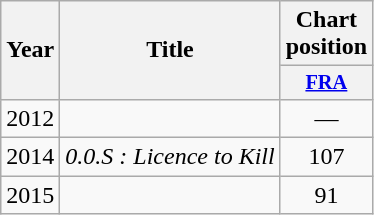<table class="wikitable">
<tr>
<th scope="col" rowspan="2">Year</th>
<th scope="col" rowspan="2">Title</th>
<th scope="col">Chart position</th>
</tr>
<tr>
<th scope="col" style="width:3em;font-size:85%"><a href='#'>FRA</a><br></th>
</tr>
<tr>
<td style="text-align:center;">2012</td>
<td></td>
<td style="text-align:center;">—</td>
</tr>
<tr>
<td style="text-align:center;">2014</td>
<td><em>0.0.S : Licence to Kill</em></td>
<td style="text-align:center;">107</td>
</tr>
<tr>
<td style="text-align:center;">2015</td>
<td></td>
<td style="text-align:center;">91</td>
</tr>
</table>
